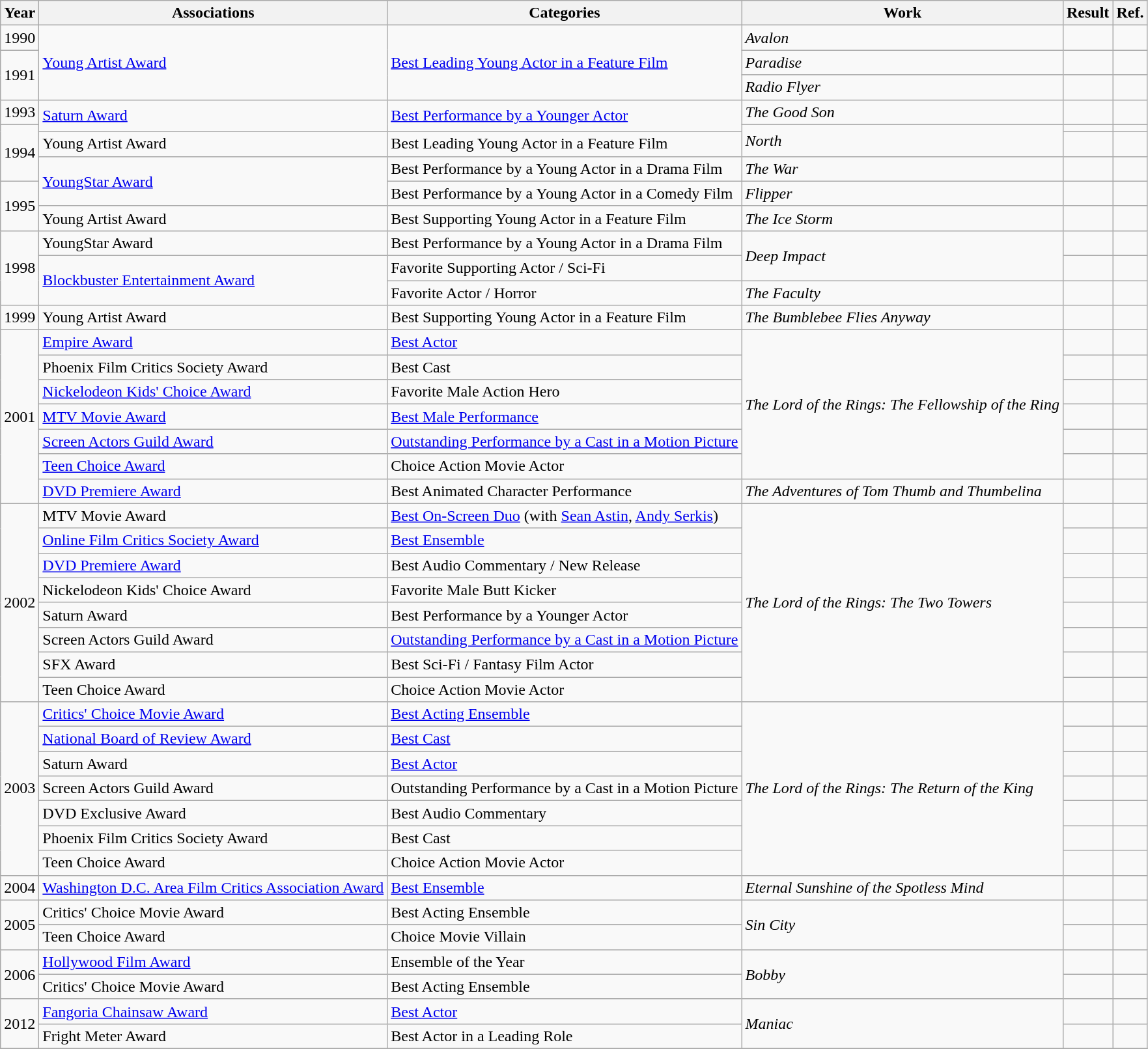<table class="wikitable">
<tr>
<th>Year</th>
<th>Associations</th>
<th>Categories</th>
<th>Work</th>
<th>Result</th>
<th>Ref.</th>
</tr>
<tr>
<td>1990</td>
<td rowspan=3><a href='#'>Young Artist Award</a></td>
<td rowspan=3><a href='#'>Best Leading Young Actor in a Feature Film</a></td>
<td><em>Avalon</em></td>
<td></td>
<td></td>
</tr>
<tr>
<td rowspan=2>1991</td>
<td><em>Paradise</em></td>
<td></td>
<td></td>
</tr>
<tr>
<td><em>Radio Flyer</em></td>
<td></td>
<td></td>
</tr>
<tr>
<td>1993</td>
<td rowspan=2><a href='#'>Saturn Award</a></td>
<td rowspan=2><a href='#'>Best Performance by a Younger Actor</a></td>
<td><em>The Good Son</em></td>
<td></td>
<td></td>
</tr>
<tr>
<td rowspan=3>1994</td>
<td rowspan=2><em>North</em></td>
<td></td>
<td></td>
</tr>
<tr>
<td>Young Artist Award</td>
<td>Best Leading Young Actor in a Feature Film</td>
<td></td>
<td></td>
</tr>
<tr>
<td rowspan=2><a href='#'>YoungStar Award</a></td>
<td>Best Performance by a Young Actor in a Drama Film</td>
<td><em>The War</em></td>
<td></td>
<td></td>
</tr>
<tr>
<td rowspan=2>1995</td>
<td>Best Performance by a Young Actor in a Comedy Film</td>
<td><em>Flipper</em></td>
<td></td>
<td></td>
</tr>
<tr>
<td>Young Artist Award</td>
<td>Best Supporting Young Actor in a Feature Film</td>
<td><em>The Ice Storm</em></td>
<td></td>
<td></td>
</tr>
<tr>
<td rowspan=3>1998</td>
<td>YoungStar Award</td>
<td>Best Performance by a Young Actor in a Drama Film</td>
<td rowspan=2><em>Deep Impact</em></td>
<td></td>
<td></td>
</tr>
<tr>
<td rowspan=2><a href='#'>Blockbuster Entertainment Award</a></td>
<td>Favorite Supporting Actor / Sci-Fi</td>
<td></td>
<td></td>
</tr>
<tr>
<td>Favorite Actor / Horror</td>
<td><em>The Faculty</em></td>
<td></td>
<td></td>
</tr>
<tr>
<td>1999</td>
<td>Young Artist Award</td>
<td>Best Supporting Young Actor in a Feature Film</td>
<td><em>The Bumblebee Flies Anyway</em></td>
<td></td>
<td></td>
</tr>
<tr>
<td rowspan=7>2001</td>
<td><a href='#'>Empire Award</a></td>
<td><a href='#'>Best Actor</a></td>
<td rowspan=6><em>The Lord of the Rings: The Fellowship of the Ring</em></td>
<td></td>
<td></td>
</tr>
<tr>
<td>Phoenix Film Critics Society Award</td>
<td>Best Cast</td>
<td></td>
<td></td>
</tr>
<tr>
<td><a href='#'>Nickelodeon Kids' Choice Award</a></td>
<td>Favorite Male Action Hero</td>
<td></td>
<td></td>
</tr>
<tr>
<td><a href='#'>MTV Movie Award</a></td>
<td><a href='#'>Best Male Performance</a></td>
<td></td>
<td></td>
</tr>
<tr>
<td><a href='#'> Screen Actors Guild Award</a></td>
<td><a href='#'>Outstanding Performance by a Cast in a Motion Picture</a></td>
<td></td>
<td></td>
</tr>
<tr>
<td><a href='#'>Teen Choice Award</a></td>
<td>Choice Action Movie Actor</td>
<td></td>
<td></td>
</tr>
<tr>
<td><a href='#'>DVD Premiere Award</a></td>
<td>Best Animated Character Performance</td>
<td><em>The Adventures of Tom Thumb and Thumbelina</em></td>
<td></td>
<td></td>
</tr>
<tr>
<td rowspan=8>2002</td>
<td>MTV Movie Award</td>
<td><a href='#'> Best On-Screen Duo</a> (with <a href='#'>Sean Astin</a>, <a href='#'>Andy Serkis</a>)</td>
<td rowspan=8><em>The Lord of the Rings: The Two Towers</em></td>
<td></td>
<td></td>
</tr>
<tr>
<td><a href='#'>Online Film Critics Society Award</a></td>
<td><a href='#'>Best Ensemble</a></td>
<td></td>
<td></td>
</tr>
<tr>
<td><a href='#'>DVD Premiere Award</a></td>
<td>Best Audio Commentary /  New Release</td>
<td></td>
<td></td>
</tr>
<tr>
<td>Nickelodeon Kids' Choice Award</td>
<td>Favorite Male Butt Kicker</td>
<td></td>
<td></td>
</tr>
<tr>
<td>Saturn Award</td>
<td>Best Performance by a Younger Actor</td>
<td></td>
<td></td>
</tr>
<tr>
<td>Screen Actors Guild Award</td>
<td><a href='#'>Outstanding Performance by a Cast in a Motion Picture</a></td>
<td></td>
<td></td>
</tr>
<tr>
<td>SFX Award</td>
<td>Best Sci-Fi / Fantasy Film Actor</td>
<td></td>
<td></td>
</tr>
<tr>
<td>Teen Choice Award</td>
<td>Choice Action Movie Actor</td>
<td></td>
<td></td>
</tr>
<tr>
<td rowspan=7>2003</td>
<td><a href='#'>Critics' Choice Movie Award</a></td>
<td><a href='#'>Best Acting Ensemble</a></td>
<td rowspan=7><em>The Lord of the Rings: The Return of the King</em></td>
<td></td>
<td></td>
</tr>
<tr>
<td><a href='#'>National Board of Review Award</a></td>
<td><a href='#'>Best Cast</a></td>
<td></td>
<td></td>
</tr>
<tr>
<td>Saturn Award</td>
<td><a href='#'>Best Actor</a></td>
<td></td>
<td></td>
</tr>
<tr>
<td>Screen Actors Guild Award</td>
<td>Outstanding Performance by a Cast in a Motion Picture</td>
<td></td>
<td></td>
</tr>
<tr>
<td>DVD Exclusive Award</td>
<td>Best Audio Commentary</td>
<td></td>
<td></td>
</tr>
<tr>
<td>Phoenix Film Critics Society Award</td>
<td>Best Cast</td>
<td></td>
<td></td>
</tr>
<tr>
<td>Teen Choice Award</td>
<td>Choice Action Movie Actor</td>
<td></td>
<td></td>
</tr>
<tr>
<td>2004</td>
<td><a href='#'>Washington D.C. Area Film Critics Association Award</a></td>
<td><a href='#'>Best Ensemble</a></td>
<td><em>Eternal Sunshine of the Spotless Mind</em></td>
<td></td>
<td></td>
</tr>
<tr>
<td rowspan=2>2005</td>
<td>Critics' Choice Movie Award</td>
<td>Best Acting Ensemble</td>
<td rowspan=2><em>Sin City</em></td>
<td></td>
<td></td>
</tr>
<tr>
<td>Teen Choice Award</td>
<td>Choice Movie Villain</td>
<td></td>
<td></td>
</tr>
<tr>
<td rowspan=2>2006</td>
<td><a href='#'>Hollywood Film Award</a></td>
<td>Ensemble of the Year</td>
<td rowspan=2><em>Bobby</em></td>
<td></td>
<td></td>
</tr>
<tr>
<td>Critics' Choice Movie Award</td>
<td>Best Acting Ensemble</td>
<td></td>
<td></td>
</tr>
<tr>
<td rowspan=2>2012</td>
<td><a href='#'>Fangoria Chainsaw Award</a></td>
<td><a href='#'>Best Actor</a></td>
<td rowspan=2><em>Maniac</em></td>
<td></td>
<td></td>
</tr>
<tr>
<td>Fright Meter Award</td>
<td>Best Actor in a Leading Role</td>
<td></td>
<td></td>
</tr>
<tr>
</tr>
</table>
